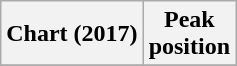<table class="wikitable plainrowheaders" style="text-align:center">
<tr>
<th scope="col">Chart (2017)</th>
<th scope="col">Peak<br> position</th>
</tr>
<tr>
</tr>
</table>
